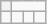<table class="wikitable" style="text-align:center">
<tr>
<th></th>
</tr>
<tr>
<td></td>
<td></td>
<td></td>
<td></td>
</tr>
</table>
